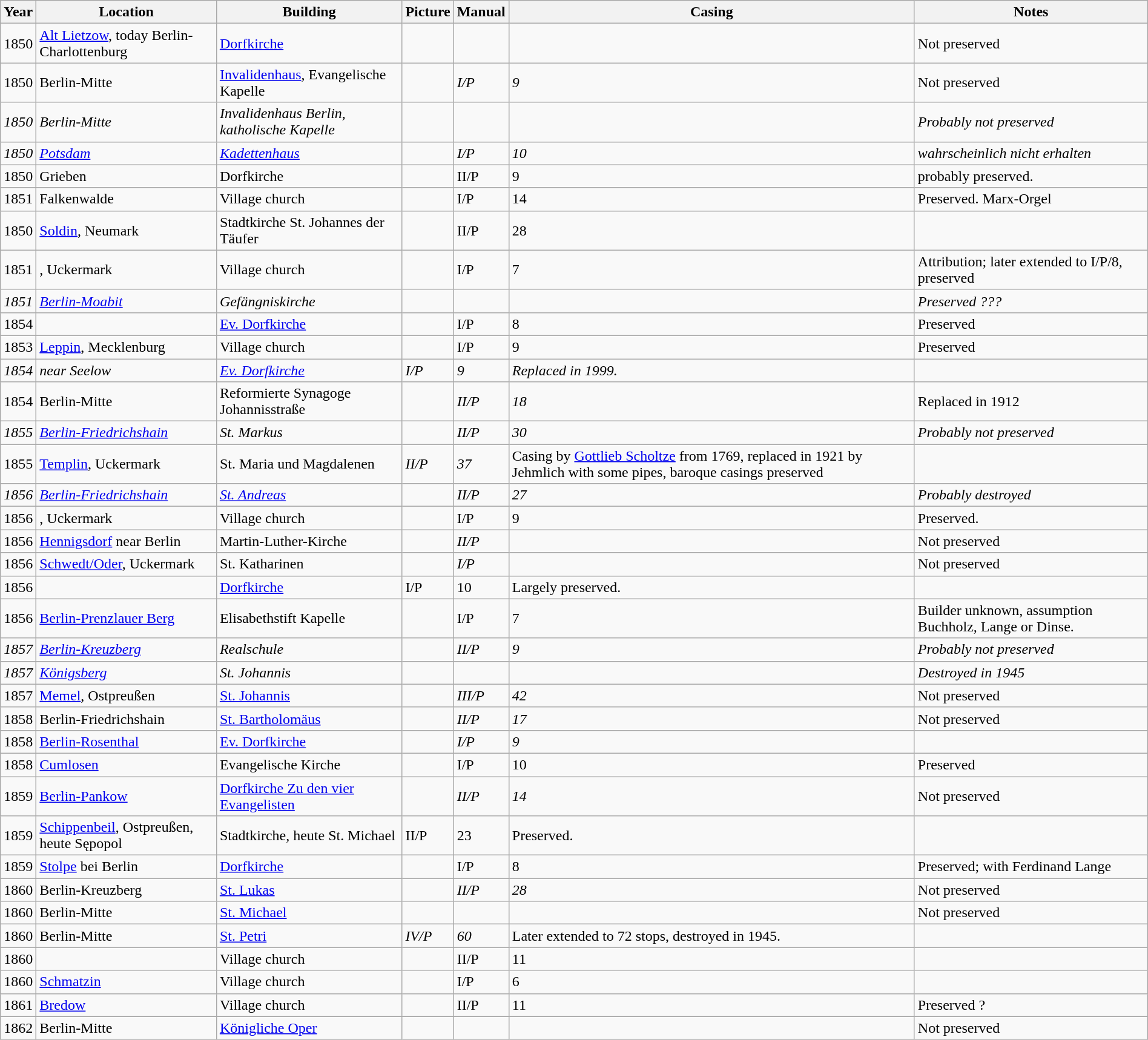<table class="wikitable sortable" width="100%">
<tr class="hintergrundfarbe5">
<th>Year</th>
<th>Location</th>
<th>Building</th>
<th class=unsortable>Picture</th>
<th>Manual</th>
<th>Casing</th>
<th class="unsortable">Notes</th>
</tr>
<tr>
<td>1850</td>
<td><a href='#'>Alt Lietzow</a>, today Berlin-Charlottenburg</td>
<td><a href='#'>Dorfkirche</a></td>
<td></td>
<td></td>
<td></td>
<td>Not preserved</td>
</tr>
<tr>
<td>1850</td>
<td>Berlin-Mitte</td>
<td><a href='#'>Invalidenhaus</a>, Evangelische Kapelle</td>
<td></td>
<td><em>I/P</em></td>
<td><em>9</em></td>
<td>Not preserved</td>
</tr>
<tr style="font-style:italic;">
<td>1850</td>
<td>Berlin-Mitte</td>
<td>Invalidenhaus Berlin, katholische Kapelle</td>
<td></td>
<td></td>
<td></td>
<td>Probably not preserved</td>
</tr>
<tr style="font-style:italic;">
<td>1850</td>
<td><a href='#'>Potsdam</a></td>
<td><a href='#'>Kadettenhaus</a></td>
<td></td>
<td>I/P</td>
<td>10</td>
<td>wahrscheinlich nicht erhalten</td>
</tr>
<tr>
<td>1850</td>
<td>Grieben</td>
<td>Dorfkirche</td>
<td></td>
<td>II/P</td>
<td>9</td>
<td>probably preserved.</td>
</tr>
<tr>
<td>1851</td>
<td>Falkenwalde</td>
<td>Village church</td>
<td></td>
<td>I/P</td>
<td>14</td>
<td>Preserved. Marx-Orgel</td>
</tr>
<tr ( 1843 !! )>
<td>1850</td>
<td><a href='#'>Soldin</a>, Neumark</td>
<td>Stadtkirche St. Johannes der Täufer</td>
<td></td>
<td>II/P</td>
<td>28</td>
<td></td>
</tr>
<tr>
<td>1851</td>
<td>, Uckermark</td>
<td>Village church</td>
<td></td>
<td>I/P</td>
<td>7</td>
<td>Attribution; later extended to I/P/8, preserved</td>
</tr>
<tr style="font-style:italic;">
<td>1851</td>
<td><a href='#'>Berlin-Moabit</a></td>
<td>Gefängniskirche</td>
<td></td>
<td></td>
<td></td>
<td>Preserved ???</td>
</tr>
<tr>
<td>1854</td>
<td></td>
<td><a href='#'>Ev. Dorfkirche</a></td>
<td></td>
<td>I/P</td>
<td>8</td>
<td>Preserved</td>
</tr>
<tr>
<td>1853</td>
<td><a href='#'>Leppin</a>, Mecklenburg</td>
<td>Village church</td>
<td></td>
<td>I/P</td>
<td>9</td>
<td>Preserved</td>
</tr>
<tr style="font-style:italic;">
<td>1854</td>
<td> near Seelow</td>
<td><a href='#'>Ev. Dorfkirche</a></td>
<td>I/P</td>
<td>9</td>
<td>Replaced in 1999.</td>
</tr>
<tr>
<td>1854</td>
<td>Berlin-Mitte</td>
<td>Reformierte Synagoge Johannisstraße</td>
<td></td>
<td><em>II/P</em></td>
<td><em>18</em></td>
<td>Replaced in 1912</td>
</tr>
<tr style="font-style:italic;">
<td>1855</td>
<td><a href='#'>Berlin-Friedrichshain</a></td>
<td>St. Markus</td>
<td></td>
<td>II/P</td>
<td>30</td>
<td>Probably not preserved</td>
</tr>
<tr>
<td>1855</td>
<td><a href='#'>Templin</a>, Uckermark</td>
<td>St. Maria und Magdalenen</td>
<td><em>II/P</em></td>
<td><em>37</em></td>
<td>Casing by <a href='#'>Gottlieb Scholtze</a> from 1769, replaced in 1921 by Jehmlich with some pipes, baroque casings preserved</td>
</tr>
<tr style="font-style:italic;">
<td><em>1856</em></td>
<td><a href='#'>Berlin-Friedrichshain</a></td>
<td><a href='#'>St. Andreas</a></td>
<td></td>
<td>II/P</td>
<td>27</td>
<td>Probably destroyed</td>
</tr>
<tr>
<td>1856</td>
<td>, Uckermark</td>
<td>Village church</td>
<td></td>
<td>I/P</td>
<td>9</td>
<td>Preserved.</td>
</tr>
<tr>
<td>1856</td>
<td><a href='#'>Hennigsdorf</a> near Berlin</td>
<td>Martin-Luther-Kirche</td>
<td></td>
<td><em>II/P</em></td>
<td></td>
<td>Not preserved</td>
</tr>
<tr>
<td>1856</td>
<td><a href='#'>Schwedt/Oder</a>, Uckermark</td>
<td>St. Katharinen</td>
<td></td>
<td><em>I/P</em></td>
<td></td>
<td>Not preserved</td>
</tr>
<tr>
<td>1856</td>
<td></td>
<td><a href='#'>Dorfkirche</a></td>
<td>I/P</td>
<td>10</td>
<td>Largely preserved.</td>
</tr>
<tr>
<td>1856</td>
<td><a href='#'>Berlin-Prenzlauer Berg</a></td>
<td>Elisabethstift Kapelle</td>
<td></td>
<td>I/P</td>
<td>7</td>
<td>Builder unknown, assumption Buchholz, Lange or Dinse.</td>
</tr>
<tr style="font-style:italic;">
<td>1857</td>
<td><a href='#'>Berlin-Kreuzberg</a></td>
<td>Realschule</td>
<td></td>
<td>II/P</td>
<td>9</td>
<td>Probably not preserved</td>
</tr>
<tr style="font-style:italic;">
<td>1857</td>
<td><a href='#'>Königsberg</a> </td>
<td>St. Johannis</td>
<td></td>
<td></td>
<td></td>
<td>Destroyed in 1945</td>
</tr>
<tr>
<td>1857</td>
<td><a href='#'>Memel</a>, Ostpreußen</td>
<td><a href='#'>St. Johannis</a></td>
<td></td>
<td><em>III/P</em></td>
<td><em>42</em></td>
<td>Not preserved</td>
</tr>
<tr>
<td>1858</td>
<td>Berlin-Friedrichshain</td>
<td><a href='#'>St. Bartholomäus</a></td>
<td></td>
<td><em>II/P</em></td>
<td><em>17</em></td>
<td>Not preserved</td>
</tr>
<tr>
<td>1858</td>
<td><a href='#'>Berlin-Rosenthal</a></td>
<td><a href='#'>Ev. Dorfkirche</a></td>
<td></td>
<td><em>I/P</em></td>
<td><em>9</em></td>
<td></td>
</tr>
<tr>
<td>1858</td>
<td><a href='#'>Cumlosen</a></td>
<td>Evangelische Kirche</td>
<td></td>
<td>I/P</td>
<td>10</td>
<td>Preserved</td>
</tr>
<tr>
<td>1859</td>
<td><a href='#'>Berlin-Pankow</a></td>
<td><a href='#'>Dorfkirche Zu den vier Evangelisten</a></td>
<td></td>
<td><em>II/P</em></td>
<td><em>14</em></td>
<td>Not preserved</td>
</tr>
<tr>
<td>1859</td>
<td><a href='#'>Schippenbeil</a>, Ostpreußen, heute Sępopol</td>
<td>Stadtkirche, heute St. Michael</td>
<td>II/P</td>
<td>23</td>
<td>Preserved.</td>
</tr>
<tr>
<td>1859</td>
<td><a href='#'>Stolpe</a> bei Berlin</td>
<td><a href='#'>Dorfkirche</a></td>
<td></td>
<td>I/P</td>
<td>8</td>
<td>Preserved; with Ferdinand Lange</td>
</tr>
<tr>
<td>1860</td>
<td>Berlin-Kreuzberg</td>
<td><a href='#'>St. Lukas</a></td>
<td></td>
<td><em>II/P</em></td>
<td><em>28</em></td>
<td>Not preserved</td>
</tr>
<tr>
<td>1860</td>
<td>Berlin-Mitte</td>
<td><a href='#'>St. Michael</a></td>
<td></td>
<td></td>
<td></td>
<td>Not preserved</td>
</tr>
<tr>
<td>1860</td>
<td>Berlin-Mitte</td>
<td><a href='#'>St. Petri</a></td>
<td><em>IV/P</em></td>
<td><em>60</em></td>
<td>Later extended to 72 stops, destroyed in 1945.</td>
</tr>
<tr>
<td>1860</td>
<td></td>
<td>Village church</td>
<td></td>
<td>II/P</td>
<td>11</td>
<td></td>
</tr>
<tr>
<td>1860</td>
<td><a href='#'>Schmatzin</a></td>
<td>Village church</td>
<td></td>
<td>I/P</td>
<td>6</td>
<td></td>
</tr>
<tr>
<td>1861</td>
<td><a href='#'>Bredow</a></td>
<td>Village church</td>
<td></td>
<td>II/P</td>
<td>11 </td>
<td>Preserved ?</td>
</tr>
<tr>
</tr>
<tr>
<td>1862</td>
<td>Berlin-Mitte</td>
<td><a href='#'>Königliche Oper</a></td>
<td></td>
<td></td>
<td></td>
<td>Not preserved</td>
</tr>
</table>
